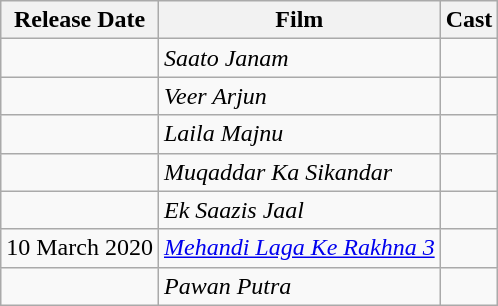<table class="wikitable">
<tr>
<th>Release Date</th>
<th>Film</th>
<th>Cast</th>
</tr>
<tr>
<td></td>
<td><em>Saato Janam </em></td>
<td></td>
</tr>
<tr>
<td></td>
<td><em>Veer Arjun</em></td>
<td></td>
</tr>
<tr>
<td></td>
<td><em>Laila Majnu</em></td>
<td></td>
</tr>
<tr>
<td></td>
<td><em>Muqaddar Ka Sikandar</em></td>
<td></td>
</tr>
<tr>
<td></td>
<td><em>Ek Saazis Jaal</em></td>
<td></td>
</tr>
<tr>
<td>10 March 2020</td>
<td><em><a href='#'>Mehandi Laga Ke Rakhna 3</a></em></td>
<td></td>
</tr>
<tr>
<td></td>
<td><em>Pawan Putra</em></td>
<td></td>
</tr>
</table>
